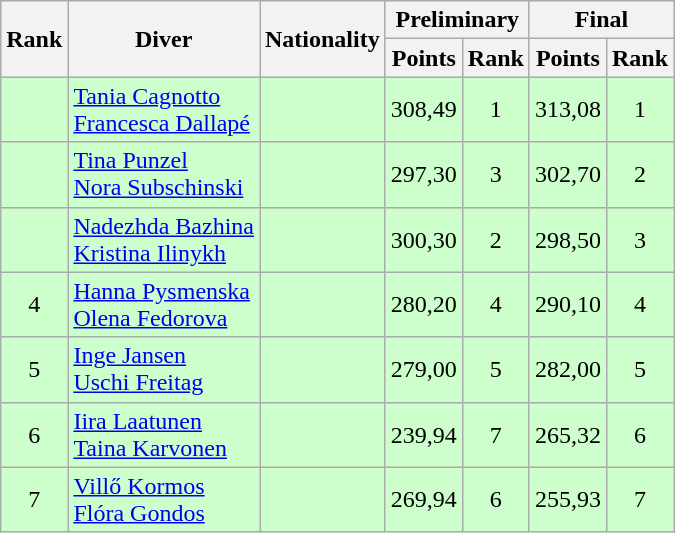<table class="wikitable" style="text-align:center">
<tr>
<th rowspan="2">Rank</th>
<th rowspan="2">Diver</th>
<th rowspan="2">Nationality</th>
<th colspan="2">Preliminary</th>
<th colspan="2">Final</th>
</tr>
<tr>
<th>Points</th>
<th>Rank</th>
<th>Points</th>
<th>Rank</th>
</tr>
<tr bgcolor=ccffcc>
<td></td>
<td style="text-align:left;"><a href='#'>Tania Cagnotto</a><br><a href='#'>Francesca Dallapé</a></td>
<td align=left></td>
<td align=center>308,49</td>
<td>1</td>
<td>313,08</td>
<td>1</td>
</tr>
<tr bgcolor=ccffcc>
<td></td>
<td style="text-align:left;"><a href='#'>Tina Punzel</a><br><a href='#'>Nora Subschinski</a></td>
<td align=left></td>
<td align=center>297,30</td>
<td>3</td>
<td align=center>302,70</td>
<td>2</td>
</tr>
<tr bgcolor=ccffcc>
<td></td>
<td style="text-align:left;"><a href='#'>Nadezhda Bazhina</a><br><a href='#'>Kristina Ilinykh</a></td>
<td align=left></td>
<td align=center>300,30</td>
<td>2</td>
<td align=center>298,50</td>
<td>3</td>
</tr>
<tr bgcolor=ccffcc>
<td>4</td>
<td style="text-align:left;"><a href='#'>Hanna Pysmenska</a><br><a href='#'>Olena Fedorova</a></td>
<td align=left></td>
<td align=center>280,20</td>
<td>4</td>
<td align=center>290,10</td>
<td>4</td>
</tr>
<tr bgcolor=ccffcc>
<td>5</td>
<td style="text-align:left;"><a href='#'>Inge Jansen</a><br><a href='#'>Uschi Freitag</a></td>
<td align=left></td>
<td align=center>279,00</td>
<td>5</td>
<td align=center>282,00</td>
<td>5</td>
</tr>
<tr bgcolor=ccffcc>
<td>6</td>
<td style="text-align:left;"><a href='#'>Iira Laatunen</a><br><a href='#'>Taina Karvonen</a></td>
<td align=left></td>
<td align=center>239,94</td>
<td>7</td>
<td align=center>265,32</td>
<td>6</td>
</tr>
<tr bgcolor=ccffcc>
<td>7</td>
<td style="text-align:left;"><a href='#'>Villő Kormos</a><br><a href='#'>Flóra Gondos</a></td>
<td align=left></td>
<td align=center>269,94</td>
<td>6</td>
<td align=center>255,93</td>
<td>7</td>
</tr>
</table>
